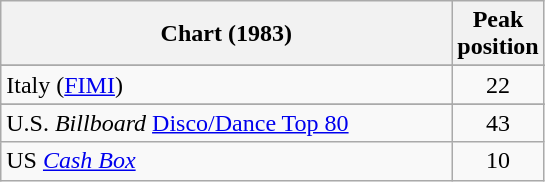<table class="wikitable sortable">
<tr>
<th style="width: 220pt;">Chart (1983)</th>
<th style="width: 40pt;">Peak<br>position</th>
</tr>
<tr>
</tr>
<tr>
</tr>
<tr>
</tr>
<tr>
<td>Italy (<a href='#'>FIMI</a>)</td>
<td align="center">22</td>
</tr>
<tr>
</tr>
<tr>
</tr>
<tr>
<td>U.S. <em>Billboard</em> <a href='#'>Disco/Dance Top 80</a></td>
<td align="center">43</td>
</tr>
<tr>
<td>US <a href='#'><em>Cash Box</em></a></td>
<td align="center">10</td>
</tr>
</table>
